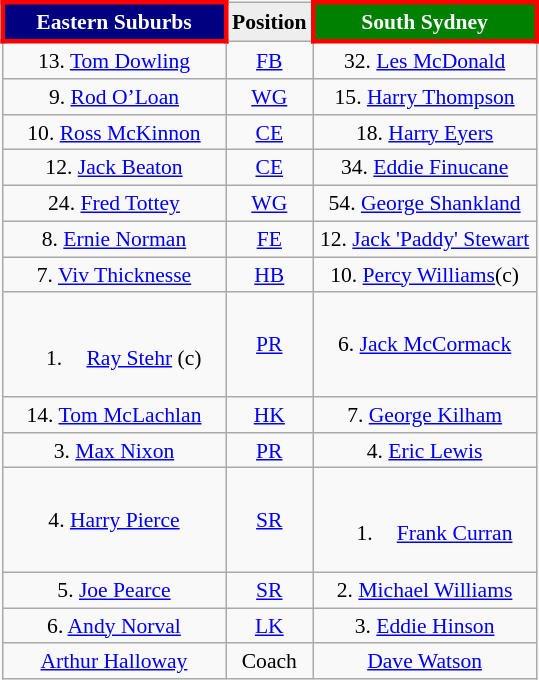<table class="wikitable" style="float:right; font-size:90%; margin-left:1em;">
<tr style="background:#f03;">
<th style="width:140px; border:3px solid red; background: navy; color: white">Eastern Suburbs</th>
<th style="width:40px; text-align:center; background:#eee; color:black;">Position</th>
<th style="width:140px; border:3px solid red; background: green; color: white">South Sydney</th>
</tr>
<tr align=center>
<td>13. <a href='#'>Tom Dowling</a></td>
<td><a href='#'>FB</a></td>
<td>32. <a href='#'>Les McDonald</a></td>
</tr>
<tr align=center>
<td>9. <a href='#'>Rod O’Loan</a></td>
<td><a href='#'>WG</a></td>
<td>15. <a href='#'>Harry Thompson</a></td>
</tr>
<tr align=center>
<td>10. <a href='#'>Ross McKinnon</a></td>
<td><a href='#'>CE</a></td>
<td>18. <a href='#'>Harry Eyers</a></td>
</tr>
<tr align=center>
<td>12. <a href='#'>Jack Beaton</a></td>
<td><a href='#'>CE</a></td>
<td>34. <a href='#'>Eddie Finucane</a></td>
</tr>
<tr align=center>
<td>24. <a href='#'>Fred Tottey</a></td>
<td><a href='#'>WG</a></td>
<td>54. <a href='#'>George Shankland</a></td>
</tr>
<tr align=center>
<td>8. <a href='#'>Ernie Norman</a></td>
<td><a href='#'>FE</a></td>
<td>12. <a href='#'>Jack 'Paddy' Stewart</a></td>
</tr>
<tr align=center>
<td>7. <a href='#'>Viv Thicknesse</a></td>
<td><a href='#'>HB</a></td>
<td>10. <a href='#'>Percy Williams</a>(c)</td>
</tr>
<tr align=center>
<td><br><ol><li><a href='#'>Ray Stehr</a> (c)</li></ol></td>
<td><a href='#'>PR</a></td>
<td>6. <a href='#'>Jack McCormack</a></td>
</tr>
<tr align=center>
<td>14. <a href='#'>Tom McLachlan</a></td>
<td><a href='#'>HK</a></td>
<td>7. <a href='#'>George Kilham</a></td>
</tr>
<tr align=center>
<td>3. <a href='#'>Max Nixon</a></td>
<td><a href='#'>PR</a></td>
<td>4. <a href='#'>Eric Lewis</a></td>
</tr>
<tr align=center>
<td>4. <a href='#'>Harry Pierce</a></td>
<td><a href='#'>SR</a></td>
<td><br><ol><li><a href='#'>Frank Curran</a></li></ol></td>
</tr>
<tr align=center>
<td>5. <a href='#'>Joe Pearce</a></td>
<td><a href='#'>SR</a></td>
<td>2. <a href='#'>Michael Williams</a></td>
</tr>
<tr align=center>
<td>6. <a href='#'>Andy Norval</a></td>
<td><a href='#'>LK</a></td>
<td>3. <a href='#'>Eddie Hinson</a></td>
</tr>
<tr align=center>
<td><a href='#'>Arthur Halloway</a></td>
<td>Coach</td>
<td><a href='#'>Dave Watson</a></td>
</tr>
</table>
